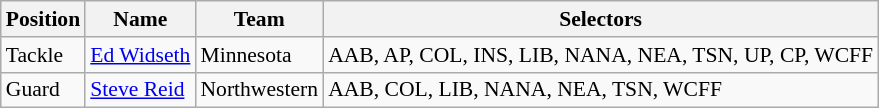<table class="wikitable" style="font-size: 90%">
<tr>
<th>Position</th>
<th>Name</th>
<th>Team</th>
<th>Selectors</th>
</tr>
<tr>
<td>Tackle</td>
<td><a href='#'>Ed Widseth</a></td>
<td>Minnesota</td>
<td>AAB, AP, COL, INS, LIB, NANA, NEA, TSN, UP, CP, WCFF</td>
</tr>
<tr>
<td>Guard</td>
<td><a href='#'>Steve Reid</a></td>
<td>Northwestern</td>
<td>AAB, COL, LIB, NANA, NEA, TSN, WCFF</td>
</tr>
</table>
